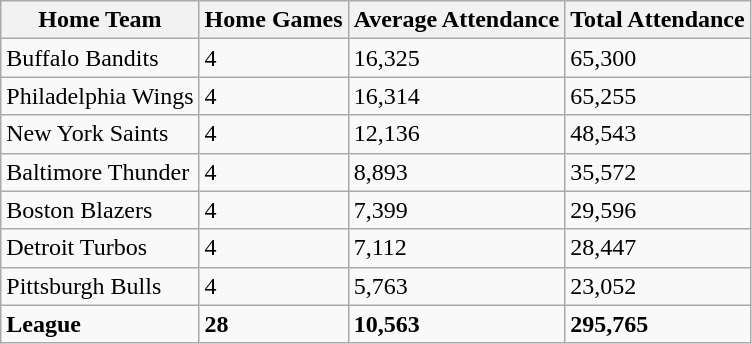<table class="wikitable sortable">
<tr>
<th>Home Team</th>
<th>Home Games</th>
<th>Average Attendance</th>
<th>Total Attendance</th>
</tr>
<tr>
<td>Buffalo Bandits</td>
<td>4</td>
<td>16,325</td>
<td>65,300</td>
</tr>
<tr>
<td>Philadelphia Wings</td>
<td>4</td>
<td>16,314</td>
<td>65,255</td>
</tr>
<tr>
<td>New York Saints</td>
<td>4</td>
<td>12,136</td>
<td>48,543</td>
</tr>
<tr>
<td>Baltimore Thunder</td>
<td>4</td>
<td>8,893</td>
<td>35,572</td>
</tr>
<tr>
<td>Boston Blazers</td>
<td>4</td>
<td>7,399</td>
<td>29,596</td>
</tr>
<tr>
<td>Detroit Turbos</td>
<td>4</td>
<td>7,112</td>
<td>28,447</td>
</tr>
<tr>
<td>Pittsburgh Bulls</td>
<td>4</td>
<td>5,763</td>
<td>23,052</td>
</tr>
<tr class="sortbottom">
<td><strong>League</strong></td>
<td><strong>28</strong></td>
<td><strong>10,563</strong></td>
<td><strong>295,765</strong></td>
</tr>
</table>
